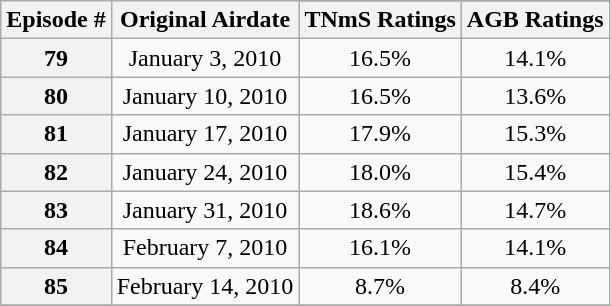<table class=wikitable style="text-align:center">
<tr>
<th rowspan="2">Episode #</th>
<th rowspan="2">Original Airdate</th>
</tr>
<tr>
<th colspan="1">TNmS Ratings</th>
<th colspan="1">AGB Ratings</th>
</tr>
<tr>
<th>79</th>
<td>January 3, 2010</td>
<td>16.5%</td>
<td>14.1%</td>
</tr>
<tr>
<th>80</th>
<td>January 10, 2010</td>
<td>16.5%</td>
<td>13.6%</td>
</tr>
<tr>
<th>81</th>
<td>January 17, 2010</td>
<td>17.9%</td>
<td>15.3%</td>
</tr>
<tr>
<th>82</th>
<td>January 24, 2010</td>
<td>18.0%</td>
<td>15.4%</td>
</tr>
<tr>
<th>83</th>
<td>January 31, 2010</td>
<td>18.6%</td>
<td>14.7%</td>
</tr>
<tr>
<th>84</th>
<td>February 7, 2010</td>
<td>16.1%</td>
<td>14.1%</td>
</tr>
<tr>
<th>85</th>
<td>February 14, 2010</td>
<td>8.7%</td>
<td>8.4%</td>
</tr>
<tr>
</tr>
</table>
